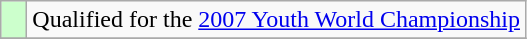<table class="wikitable" style="text-align: left;">
<tr>
<td width=10px bgcolor=#ccffcc></td>
<td>Qualified for the <a href='#'>2007 Youth World Championship</a></td>
</tr>
<tr>
</tr>
</table>
